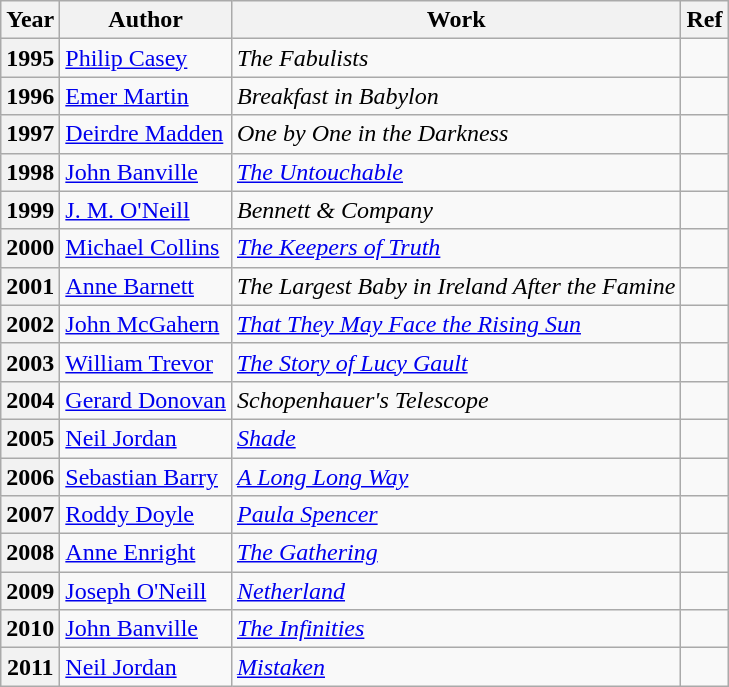<table class="wikitable">
<tr>
<th>Year</th>
<th>Author</th>
<th>Work</th>
<th>Ref</th>
</tr>
<tr>
<th>1995</th>
<td><a href='#'>Philip Casey</a></td>
<td><em>The Fabulists</em></td>
<td></td>
</tr>
<tr>
<th>1996</th>
<td><a href='#'>Emer Martin</a></td>
<td><em>Breakfast in Babylon</em></td>
<td></td>
</tr>
<tr>
<th>1997</th>
<td><a href='#'>Deirdre Madden</a></td>
<td><em>One by One in the Darkness</em></td>
<td></td>
</tr>
<tr>
<th>1998</th>
<td><a href='#'>John Banville</a></td>
<td><em><a href='#'>The Untouchable</a></em></td>
<td></td>
</tr>
<tr>
<th>1999</th>
<td><a href='#'>J. M. O'Neill</a></td>
<td><em>Bennett & Company</em></td>
<td></td>
</tr>
<tr>
<th>2000</th>
<td><a href='#'>Michael Collins</a></td>
<td><em><a href='#'>The Keepers of Truth</a></em></td>
<td></td>
</tr>
<tr>
<th>2001</th>
<td><a href='#'>Anne Barnett</a></td>
<td><em>The Largest Baby in Ireland After the Famine</em></td>
<td></td>
</tr>
<tr>
<th>2002</th>
<td><a href='#'>John McGahern</a></td>
<td><em><a href='#'>That They May Face the Rising Sun</a></em></td>
<td></td>
</tr>
<tr>
<th>2003</th>
<td><a href='#'>William Trevor</a></td>
<td><em><a href='#'>The Story of Lucy Gault</a></em></td>
<td></td>
</tr>
<tr>
<th>2004</th>
<td><a href='#'>Gerard Donovan</a></td>
<td><em>Schopenhauer's Telescope</em></td>
<td></td>
</tr>
<tr>
<th>2005</th>
<td><a href='#'>Neil Jordan</a></td>
<td><em><a href='#'>Shade</a></em></td>
<td></td>
</tr>
<tr>
<th>2006</th>
<td><a href='#'>Sebastian Barry</a></td>
<td><em><a href='#'>A Long Long Way</a></em></td>
<td></td>
</tr>
<tr>
<th>2007</th>
<td><a href='#'>Roddy Doyle</a></td>
<td><em><a href='#'>Paula Spencer</a></em></td>
<td></td>
</tr>
<tr>
<th>2008</th>
<td><a href='#'>Anne Enright</a></td>
<td><em><a href='#'>The Gathering</a></em></td>
<td></td>
</tr>
<tr>
<th>2009</th>
<td><a href='#'>Joseph O'Neill</a></td>
<td><em><a href='#'>Netherland</a></em></td>
<td></td>
</tr>
<tr>
<th>2010</th>
<td><a href='#'>John Banville</a></td>
<td><em><a href='#'>The Infinities</a></em></td>
<td></td>
</tr>
<tr>
<th>2011</th>
<td><a href='#'>Neil Jordan</a></td>
<td><em><a href='#'>Mistaken</a></em></td>
<td></td>
</tr>
</table>
